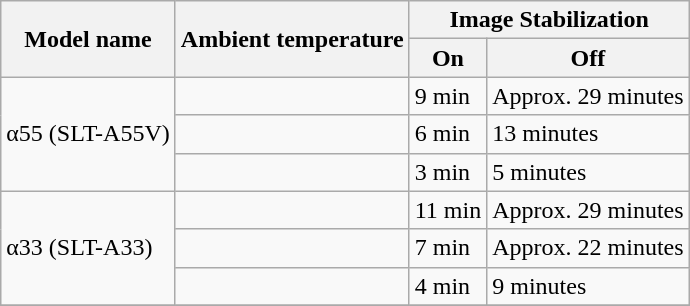<table class="wikitable">
<tr>
<th rowspan="2">Model name</th>
<th rowspan="2">Ambient temperature</th>
<th colspan="2">Image Stabilization</th>
</tr>
<tr>
<th>On</th>
<th>Off</th>
</tr>
<tr>
<td rowspan="3">α55 (SLT-A55V)</td>
<td></td>
<td>9 min</td>
<td>Approx. 29 minutes</td>
</tr>
<tr>
<td></td>
<td>6 min</td>
<td>13 minutes</td>
</tr>
<tr>
<td></td>
<td>3 min</td>
<td>5 minutes</td>
</tr>
<tr>
<td rowspan="3">α33 (SLT-A33)</td>
<td></td>
<td>11 min</td>
<td>Approx. 29 minutes</td>
</tr>
<tr>
<td></td>
<td>7 min</td>
<td>Approx. 22 minutes</td>
</tr>
<tr>
<td></td>
<td>4 min</td>
<td>9 minutes</td>
</tr>
<tr>
</tr>
</table>
